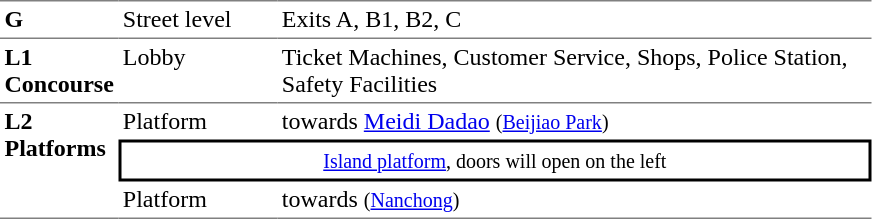<table table border=0 cellspacing=0 cellpadding=3>
<tr>
<td style="border-top:solid 1px gray;" width=50 valign=top><strong>G</strong></td>
<td style="border-top:solid 1px gray;" width=100 valign=top>Street level</td>
<td style="border-top:solid 1px gray;" width=390 valign=top>Exits A, B1, B2, C</td>
</tr>
<tr>
<td style="border-bottom:solid 1px gray; border-top:solid 1px gray;" valign=top><strong>L1<br>Concourse</strong></td>
<td style="border-bottom:solid 1px gray; border-top:solid 1px gray;" valign=top>Lobby</td>
<td style="border-bottom:solid 1px gray; border-top:solid 1px gray;" valign=top>Ticket Machines, Customer Service, Shops, Police Station, Safety Facilities</td>
</tr>
<tr>
<td style="border-bottom:solid 1px gray;" rowspan=3 valign=top><strong>L2<br>Platforms</strong></td>
<td>Platform </td>
<td>   towards <a href='#'>Meidi Dadao</a> <small>(<a href='#'>Beijiao Park</a>)</small></td>
</tr>
<tr>
<td style="border-right:solid 2px black;border-left:solid 2px black;border-top:solid 2px black;border-bottom:solid 2px black;text-align:center;" colspan=2><small><a href='#'>Island platform</a>, doors will open on the left</small></td>
</tr>
<tr>
<td style="border-bottom:solid 1px gray;">Platform </td>
<td style="border-bottom:solid 1px gray;">  towards  <small>(<a href='#'>Nanchong</a>)</small> </td>
</tr>
</table>
